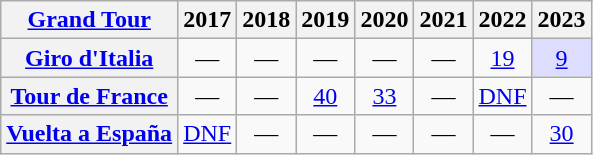<table class="wikitable plainrowheaders">
<tr>
<th scope="col"><a href='#'>Grand Tour</a></th>
<th scope="col">2017</th>
<th scope="col">2018</th>
<th scope="col">2019</th>
<th scope="col">2020</th>
<th scope="col">2021</th>
<th scope="col">2022</th>
<th scope="col">2023</th>
</tr>
<tr style="text-align:center;">
<th scope="row"> <a href='#'>Giro d'Italia</a></th>
<td>—</td>
<td>—</td>
<td>—</td>
<td>—</td>
<td>—</td>
<td><a href='#'>19</a></td>
<td style="background:#ddf;"><a href='#'>9</a></td>
</tr>
<tr style="text-align:center;">
<th scope="row"> <a href='#'>Tour de France</a></th>
<td>—</td>
<td>—</td>
<td><a href='#'>40</a></td>
<td><a href='#'>33</a></td>
<td>—</td>
<td><a href='#'>DNF</a></td>
<td>—</td>
</tr>
<tr style="text-align:center;">
<th scope="row"> <a href='#'>Vuelta a España</a></th>
<td><a href='#'>DNF</a></td>
<td>—</td>
<td>—</td>
<td>—</td>
<td>—</td>
<td>—</td>
<td><a href='#'>30</a></td>
</tr>
</table>
